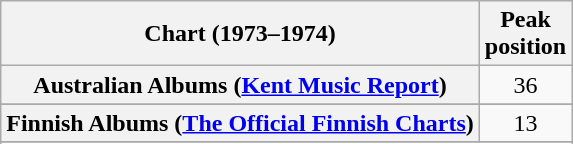<table class="wikitable sortable plainrowheaders" style="text-align:center">
<tr>
<th scope="col">Chart (1973–1974)</th>
<th scope="col">Peak<br>position</th>
</tr>
<tr>
<th scope="row">Australian Albums (<a href='#'>Kent Music Report</a>)</th>
<td align="center">36</td>
</tr>
<tr>
</tr>
<tr>
<th scope="row">Finnish Albums (<a href='#'>The Official Finnish Charts</a>)</th>
<td align="center">13</td>
</tr>
<tr>
</tr>
<tr>
</tr>
</table>
